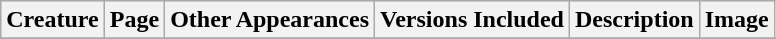<table class="wikitable">
<tr bgcolor="#CCCCCC">
<th>Creature</th>
<th>Page</th>
<th>Other Appearances</th>
<th>Versions Included</th>
<th>Description</th>
<th>Image</th>
</tr>
<tr>
</tr>
</table>
